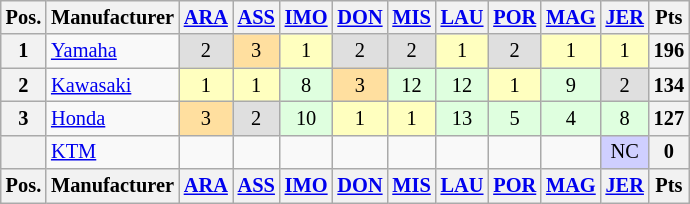<table class="wikitable" style="font-size: 85%; text-align: center">
<tr valign="top">
<th valign="middle">Pos.</th>
<th valign="middle">Manufacturer</th>
<th><a href='#'>ARA</a><br></th>
<th><a href='#'>ASS</a><br></th>
<th><a href='#'>IMO</a><br></th>
<th><a href='#'>DON</a><br></th>
<th><a href='#'>MIS</a><br></th>
<th><a href='#'>LAU</a><br></th>
<th><a href='#'>POR</a><br></th>
<th><a href='#'>MAG</a><br></th>
<th><a href='#'>JER</a><br></th>
<th valign="middle">Pts</th>
</tr>
<tr>
<th>1</th>
<td align=left> <a href='#'>Yamaha</a></td>
<td style="background:#dfdfdf;">2</td>
<td style="background:#ffdf9f;">3</td>
<td style="background:#ffffbf;">1</td>
<td style="background:#dfdfdf;">2</td>
<td style="background:#dfdfdf;">2</td>
<td style="background:#ffffbf;">1</td>
<td style="background:#dfdfdf;">2</td>
<td style="background:#ffffbf;">1</td>
<td style="background:#ffffbf;">1</td>
<th>196</th>
</tr>
<tr>
<th>2</th>
<td align=left> <a href='#'>Kawasaki</a></td>
<td style="background:#ffffbf;">1</td>
<td style="background:#ffffbf;">1</td>
<td style="background:#dfffdf;">8</td>
<td style="background:#ffdf9f;">3</td>
<td style="background:#dfffdf;">12</td>
<td style="background:#dfffdf;">12</td>
<td style="background:#ffffbf;">1</td>
<td style="background:#dfffdf;">9</td>
<td style="background:#dfdfdf;">2</td>
<th>134</th>
</tr>
<tr>
<th>3</th>
<td align=left> <a href='#'>Honda</a></td>
<td style="background:#ffdf9f;">3</td>
<td style="background:#dfdfdf;">2</td>
<td style="background:#dfffdf;">10</td>
<td style="background:#ffffbf;">1</td>
<td style="background:#ffffbf;">1</td>
<td style="background:#dfffdf;">13</td>
<td style="background:#dfffdf;">5</td>
<td style="background:#dfffdf;">4</td>
<td style="background:#dfffdf;">8</td>
<th>127</th>
</tr>
<tr>
<th></th>
<td align=left> <a href='#'>KTM</a></td>
<td></td>
<td></td>
<td></td>
<td></td>
<td></td>
<td></td>
<td></td>
<td></td>
<td style="background:#cfcfff;">NC</td>
<th>0</th>
</tr>
<tr valign="top">
<th valign="middle">Pos.</th>
<th valign="middle">Manufacturer</th>
<th><a href='#'>ARA</a><br></th>
<th><a href='#'>ASS</a><br></th>
<th><a href='#'>IMO</a><br></th>
<th><a href='#'>DON</a><br></th>
<th><a href='#'>MIS</a><br></th>
<th><a href='#'>LAU</a><br></th>
<th><a href='#'>POR</a><br></th>
<th><a href='#'>MAG</a><br></th>
<th><a href='#'>JER</a><br></th>
<th valign="middle">Pts</th>
</tr>
</table>
